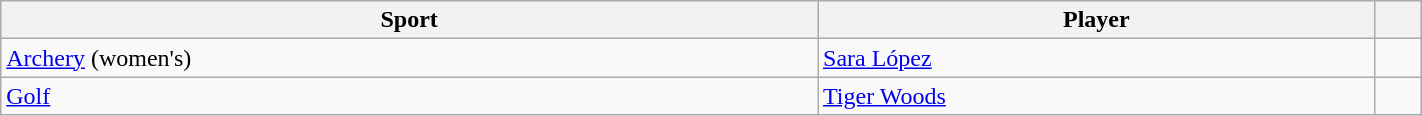<table class="wikitable mw-uncollapsed" style="width:75%;">
<tr>
<th>Sport</th>
<th>Player</th>
<th></th>
</tr>
<tr>
<td><a href='#'>Archery</a> (women's)</td>
<td><a href='#'>Sara López</a></td>
<td></td>
</tr>
<tr>
<td><a href='#'>Golf</a></td>
<td><a href='#'>Tiger Woods</a></td>
<td></td>
</tr>
</table>
